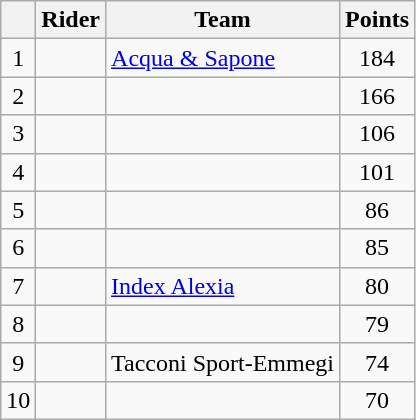<table class="wikitable">
<tr>
<th></th>
<th>Rider</th>
<th>Team</th>
<th>Points</th>
</tr>
<tr>
<td style="text-align:center;">1</td>
<td> </td>
<td><a href='#'>Acqua & Sapone</a></td>
<td style="text-align:center;">184</td>
</tr>
<tr>
<td style="text-align:center;">2</td>
<td> </td>
<td></td>
<td style="text-align:center;">166</td>
</tr>
<tr>
<td style="text-align:center;">3</td>
<td></td>
<td></td>
<td style="text-align:center;">106</td>
</tr>
<tr>
<td style="text-align:center;">4</td>
<td></td>
<td></td>
<td style="text-align:center;">101</td>
</tr>
<tr>
<td style="text-align:center;">5</td>
<td></td>
<td></td>
<td style="text-align:center;">86</td>
</tr>
<tr>
<td style="text-align:center;">6</td>
<td></td>
<td></td>
<td style="text-align:center;">85</td>
</tr>
<tr>
<td style="text-align:center;">7</td>
<td> </td>
<td><a href='#'>Index Alexia</a></td>
<td style="text-align:center;">80</td>
</tr>
<tr>
<td style="text-align:center;">8</td>
<td></td>
<td></td>
<td style="text-align:center;">79</td>
</tr>
<tr>
<td style="text-align:center;">9</td>
<td></td>
<td>Tacconi Sport-Emmegi</td>
<td style="text-align:center;">74</td>
</tr>
<tr>
<td style="text-align:center;">10</td>
<td></td>
<td></td>
<td style="text-align:center;">70</td>
</tr>
</table>
